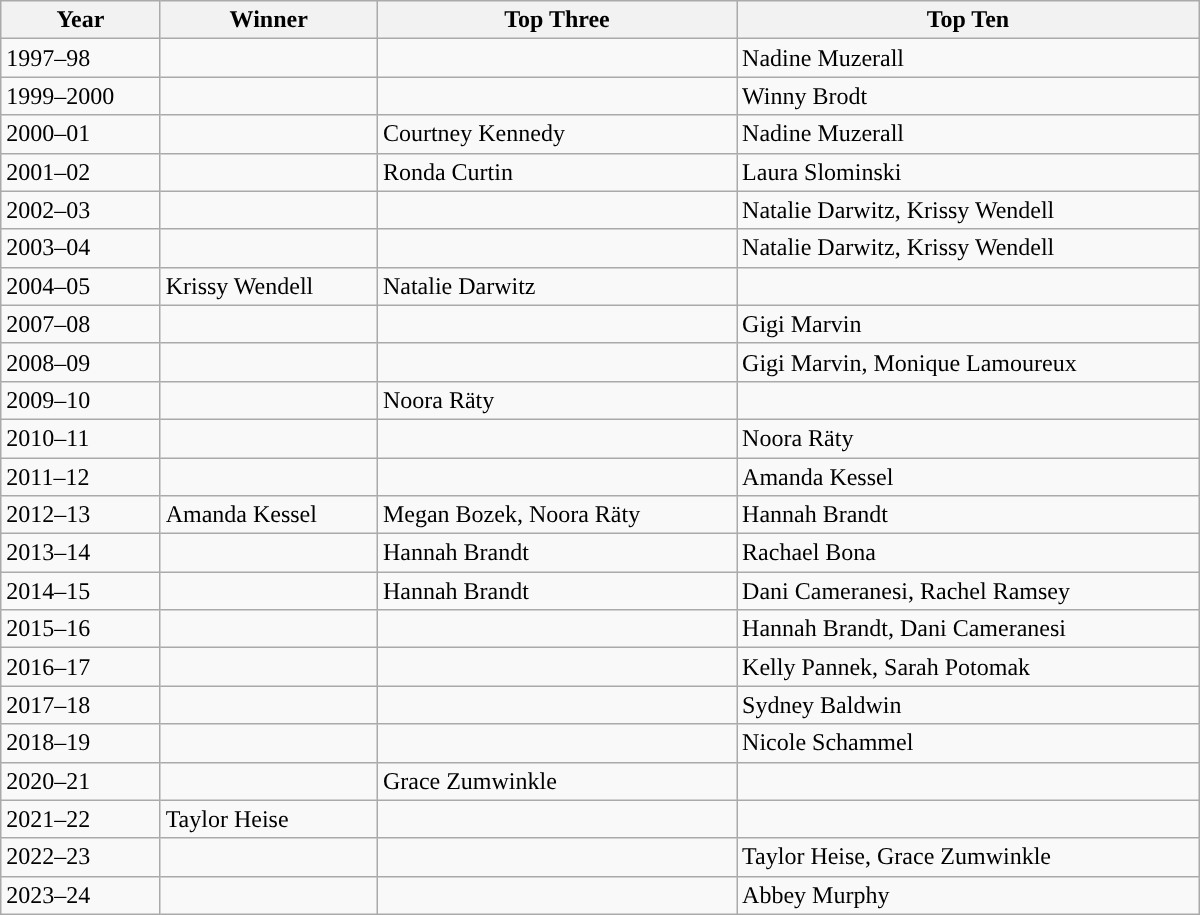<table class="wikitable" style="width: 50em">
<tr>
<th>Year</th>
<th>Winner</th>
<th>Top Three</th>
<th>Top Ten</th>
</tr>
<tr>
<td>1997–98</td>
<td></td>
<td></td>
<td>Nadine Muzerall</td>
</tr>
<tr>
<td>1999–2000</td>
<td></td>
<td></td>
<td>Winny Brodt</td>
</tr>
<tr>
<td>2000–01</td>
<td></td>
<td>Courtney Kennedy</td>
<td>Nadine Muzerall</td>
</tr>
<tr>
<td>2001–02</td>
<td></td>
<td>Ronda Curtin</td>
<td>Laura Slominski</td>
</tr>
<tr>
<td>2002–03</td>
<td></td>
<td></td>
<td>Natalie Darwitz, Krissy Wendell</td>
</tr>
<tr>
<td>2003–04</td>
<td></td>
<td></td>
<td>Natalie Darwitz, Krissy Wendell</td>
</tr>
<tr>
<td>2004–05</td>
<td>Krissy Wendell</td>
<td>Natalie Darwitz</td>
<td></td>
</tr>
<tr>
<td>2007–08</td>
<td></td>
<td></td>
<td>Gigi Marvin</td>
</tr>
<tr>
<td>2008–09</td>
<td></td>
<td></td>
<td>Gigi Marvin, Monique Lamoureux</td>
</tr>
<tr>
<td>2009–10</td>
<td></td>
<td>Noora Räty</td>
<td></td>
</tr>
<tr>
<td>2010–11</td>
<td></td>
<td></td>
<td>Noora Räty</td>
</tr>
<tr>
<td>2011–12</td>
<td></td>
<td></td>
<td>Amanda Kessel</td>
</tr>
<tr>
<td>2012–13</td>
<td>Amanda Kessel</td>
<td>Megan Bozek, Noora Räty</td>
<td>Hannah Brandt</td>
</tr>
<tr>
<td>2013–14</td>
<td></td>
<td>Hannah Brandt</td>
<td>Rachael Bona</td>
</tr>
<tr>
<td>2014–15</td>
<td></td>
<td>Hannah Brandt</td>
<td>Dani Cameranesi, Rachel Ramsey</td>
</tr>
<tr>
<td>2015–16</td>
<td></td>
<td></td>
<td>Hannah Brandt, Dani Cameranesi</td>
</tr>
<tr>
<td>2016–17</td>
<td></td>
<td></td>
<td>Kelly Pannek, Sarah Potomak</td>
</tr>
<tr>
<td>2017–18</td>
<td></td>
<td></td>
<td>Sydney Baldwin</td>
</tr>
<tr>
<td>2018–19</td>
<td></td>
<td></td>
<td>Nicole Schammel</td>
</tr>
<tr>
<td>2020–21</td>
<td></td>
<td>Grace Zumwinkle</td>
<td></td>
</tr>
<tr>
<td>2021–22</td>
<td>Taylor Heise</td>
<td></td>
<td></td>
</tr>
<tr>
<td>2022–23</td>
<td></td>
<td></td>
<td>Taylor Heise, Grace Zumwinkle</td>
</tr>
<tr>
<td>2023–24</td>
<td></td>
<td></td>
<td>Abbey Murphy</td>
</tr>
</table>
